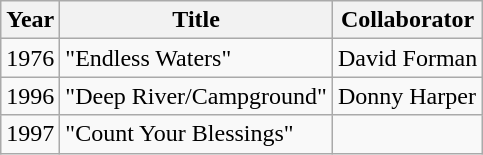<table class="wikitable">
<tr>
<th>Year</th>
<th>Title</th>
<th>Collaborator</th>
</tr>
<tr>
<td>1976</td>
<td>"Endless Waters"</td>
<td>David Forman</td>
</tr>
<tr>
<td>1996</td>
<td>"Deep River/Campground"</td>
<td>Donny Harper</td>
</tr>
<tr>
<td>1997</td>
<td>"Count Your Blessings"</td>
<td></td>
</tr>
</table>
